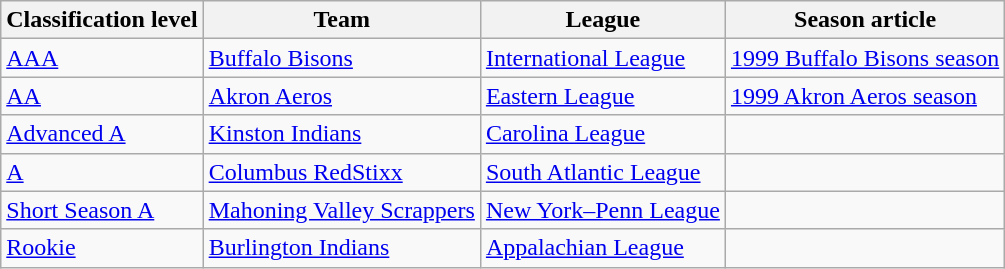<table class="wikitable" border="1">
<tr>
<th>Classification level</th>
<th>Team</th>
<th>League</th>
<th>Season article</th>
</tr>
<tr>
<td><a href='#'>AAA</a></td>
<td><a href='#'>Buffalo Bisons</a></td>
<td><a href='#'>International League</a></td>
<td><a href='#'>1999 Buffalo Bisons season</a></td>
</tr>
<tr>
<td><a href='#'>AA</a></td>
<td><a href='#'>Akron Aeros</a></td>
<td><a href='#'>Eastern League</a></td>
<td><a href='#'>1999 Akron Aeros season</a></td>
</tr>
<tr>
<td><a href='#'>Advanced A</a></td>
<td><a href='#'>Kinston Indians</a></td>
<td><a href='#'>Carolina League</a></td>
<td></td>
</tr>
<tr>
<td><a href='#'>A</a></td>
<td><a href='#'>Columbus RedStixx</a></td>
<td><a href='#'>South Atlantic League</a></td>
<td></td>
</tr>
<tr>
<td><a href='#'>Short Season A</a></td>
<td><a href='#'>Mahoning Valley Scrappers</a></td>
<td><a href='#'>New York–Penn League</a></td>
<td></td>
</tr>
<tr>
<td><a href='#'>Rookie</a></td>
<td><a href='#'>Burlington Indians</a></td>
<td><a href='#'>Appalachian League</a></td>
<td></td>
</tr>
</table>
